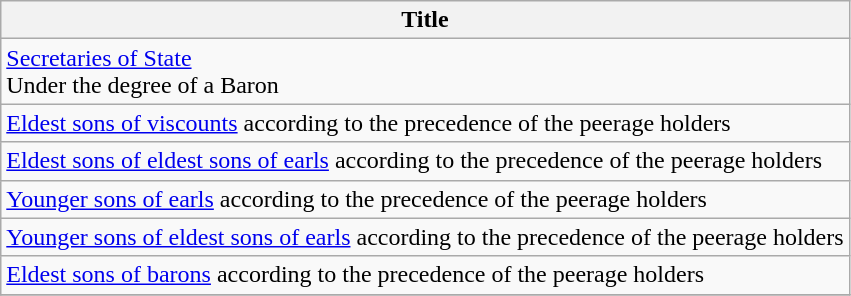<table class="wikitable">
<tr>
<th>Title</th>
</tr>
<tr>
<td><a href='#'>Secretaries of State</a><br>Under the degree of a Baron</td>
</tr>
<tr>
<td><a href='#'>Eldest sons of viscounts</a> according to the precedence of the peerage holders</td>
</tr>
<tr>
<td><a href='#'>Eldest sons of eldest sons of earls</a> according to the precedence of the peerage holders</td>
</tr>
<tr>
<td><a href='#'>Younger sons of earls</a> according to the precedence of the peerage holders</td>
</tr>
<tr>
<td><a href='#'>Younger sons of eldest sons of earls</a> according to the precedence of the peerage holders</td>
</tr>
<tr>
<td><a href='#'>Eldest sons of barons</a> according to the precedence of the peerage holders</td>
</tr>
<tr>
</tr>
</table>
